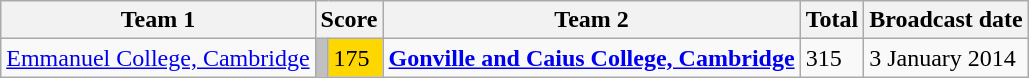<table class="wikitable">
<tr>
<th>Team 1</th>
<th colspan=2>Score</th>
<th>Team 2</th>
<th>Total</th>
<th>Broadcast date</th>
</tr>
<tr>
<td><a href='#'>Emmanuel College, Cambridge</a></td>
<td style="background:silver"></td>
<td style="background:gold">175</td>
<td><strong><a href='#'>Gonville and Caius College, Cambridge</a></strong></td>
<td>315</td>
<td>3 January 2014</td>
</tr>
</table>
